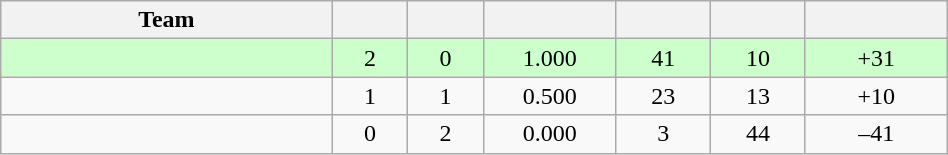<table class="wikitable" style="text-align:center; width:50%">
<tr>
<th width="35%">Team</th>
<th width="8%"></th>
<th width="8%"></th>
<th width="14%"></th>
<th width="10%"></th>
<th width="10%"></th>
<th width="15%"></th>
</tr>
<tr style="background:#CCFFCC;">
<td style="text-align:left;"></td>
<td>2</td>
<td>0</td>
<td>1.000</td>
<td>41</td>
<td>10</td>
<td>+31</td>
</tr>
<tr>
<td style="text-align:left;"></td>
<td>1</td>
<td>1</td>
<td>0.500</td>
<td>23</td>
<td>13</td>
<td>+10</td>
</tr>
<tr>
<td style="text-align:left;"></td>
<td>0</td>
<td>2</td>
<td>0.000</td>
<td>3</td>
<td>44</td>
<td>–41</td>
</tr>
</table>
